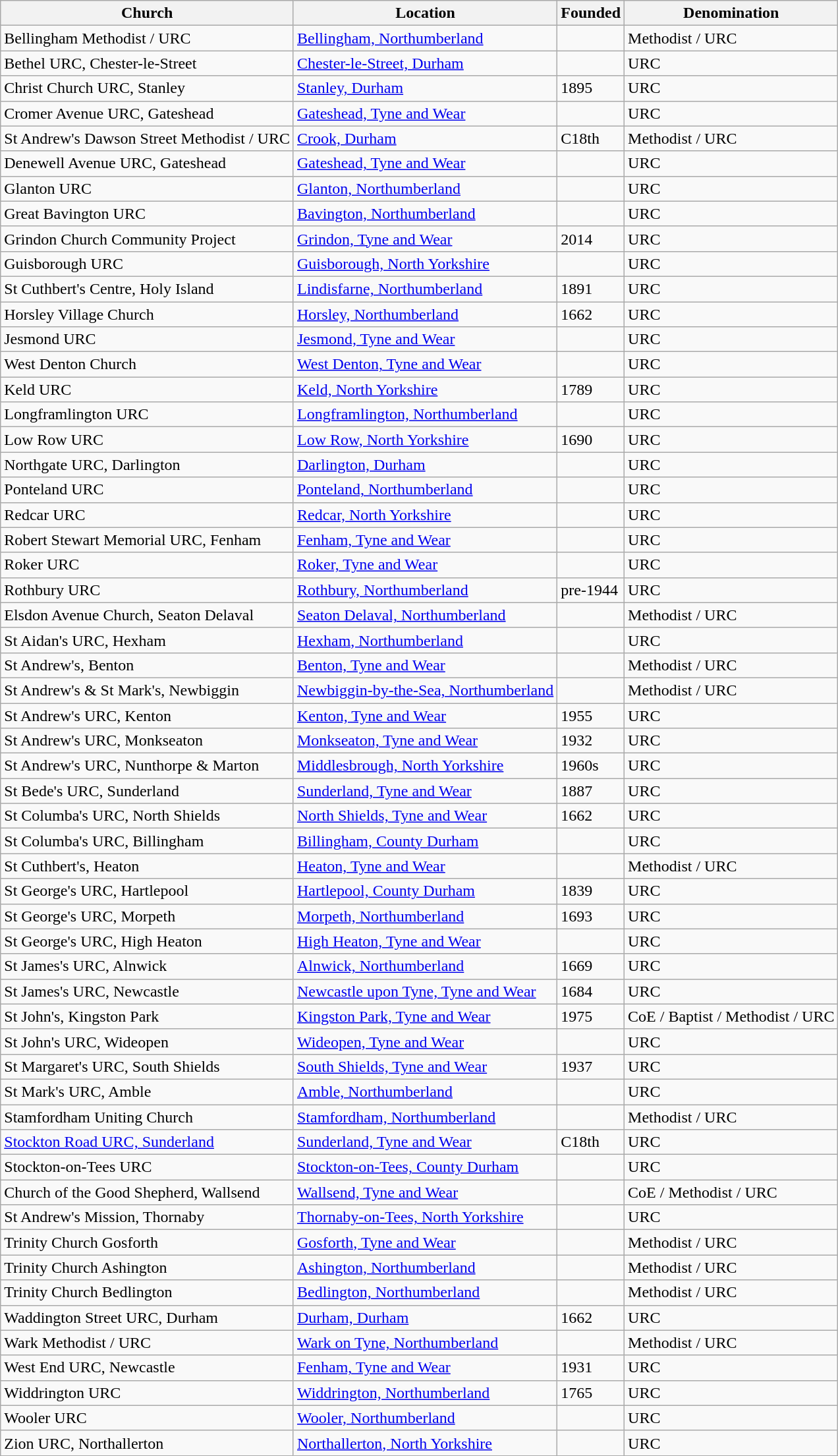<table class="wikitable sortable">
<tr>
<th>Church</th>
<th>Location</th>
<th>Founded</th>
<th>Denomination</th>
</tr>
<tr>
<td>Bellingham Methodist / URC</td>
<td><a href='#'>Bellingham, Northumberland</a></td>
<td></td>
<td>Methodist / URC</td>
</tr>
<tr>
<td>Bethel URC, Chester-le-Street</td>
<td><a href='#'>Chester-le-Street, Durham</a></td>
<td></td>
<td>URC</td>
</tr>
<tr>
<td>Christ Church URC, Stanley</td>
<td><a href='#'>Stanley, Durham</a></td>
<td>1895</td>
<td>URC</td>
</tr>
<tr>
<td>Cromer Avenue URC, Gateshead</td>
<td><a href='#'>Gateshead, Tyne and Wear</a></td>
<td></td>
<td>URC</td>
</tr>
<tr>
<td>St Andrew's Dawson Street Methodist / URC</td>
<td><a href='#'>Crook, Durham</a></td>
<td>C18th</td>
<td>Methodist / URC</td>
</tr>
<tr>
<td>Denewell Avenue URC, Gateshead</td>
<td><a href='#'>Gateshead, Tyne and Wear</a></td>
<td></td>
<td>URC</td>
</tr>
<tr>
<td>Glanton URC</td>
<td><a href='#'>Glanton, Northumberland</a></td>
<td></td>
<td>URC</td>
</tr>
<tr>
<td>Great Bavington URC</td>
<td><a href='#'>Bavington, Northumberland</a></td>
<td></td>
<td>URC</td>
</tr>
<tr>
<td>Grindon Church Community Project</td>
<td><a href='#'>Grindon, Tyne and Wear</a></td>
<td>2014</td>
<td>URC</td>
</tr>
<tr>
<td>Guisborough URC</td>
<td><a href='#'>Guisborough, North Yorkshire</a></td>
<td></td>
<td>URC</td>
</tr>
<tr>
<td>St Cuthbert's Centre, Holy Island</td>
<td><a href='#'>Lindisfarne, Northumberland</a></td>
<td>1891</td>
<td>URC</td>
</tr>
<tr>
<td>Horsley Village Church</td>
<td><a href='#'>Horsley, Northumberland</a></td>
<td>1662</td>
<td>URC</td>
</tr>
<tr>
<td>Jesmond URC</td>
<td><a href='#'>Jesmond, Tyne and Wear</a></td>
<td></td>
<td>URC</td>
</tr>
<tr>
<td>West Denton Church</td>
<td><a href='#'>West Denton, Tyne and Wear</a></td>
<td></td>
<td>URC</td>
</tr>
<tr>
<td>Keld URC</td>
<td><a href='#'>Keld, North Yorkshire</a></td>
<td>1789</td>
<td>URC</td>
</tr>
<tr>
<td>Longframlington URC</td>
<td><a href='#'>Longframlington, Northumberland</a></td>
<td></td>
<td>URC</td>
</tr>
<tr>
<td>Low Row URC</td>
<td><a href='#'>Low Row, North Yorkshire</a></td>
<td>1690</td>
<td>URC</td>
</tr>
<tr>
<td>Northgate URC, Darlington</td>
<td><a href='#'>Darlington, Durham</a></td>
<td></td>
<td>URC</td>
</tr>
<tr>
<td>Ponteland URC</td>
<td><a href='#'>Ponteland, Northumberland</a></td>
<td></td>
<td>URC</td>
</tr>
<tr>
<td>Redcar URC</td>
<td><a href='#'>Redcar, North Yorkshire</a></td>
<td></td>
<td>URC</td>
</tr>
<tr>
<td>Robert Stewart Memorial URC, Fenham</td>
<td><a href='#'>Fenham, Tyne and Wear</a></td>
<td></td>
<td>URC</td>
</tr>
<tr>
<td>Roker URC</td>
<td><a href='#'>Roker, Tyne and Wear</a></td>
<td></td>
<td>URC</td>
</tr>
<tr>
<td>Rothbury URC</td>
<td><a href='#'>Rothbury, Northumberland</a></td>
<td>pre-1944</td>
<td>URC</td>
</tr>
<tr>
<td>Elsdon Avenue Church, Seaton Delaval</td>
<td><a href='#'>Seaton Delaval, Northumberland</a></td>
<td></td>
<td>Methodist / URC</td>
</tr>
<tr>
<td>St Aidan's URC, Hexham</td>
<td><a href='#'>Hexham, Northumberland</a></td>
<td></td>
<td>URC</td>
</tr>
<tr>
<td>St Andrew's, Benton</td>
<td><a href='#'>Benton, Tyne and Wear</a></td>
<td></td>
<td>Methodist / URC</td>
</tr>
<tr>
<td>St Andrew's & St Mark's, Newbiggin</td>
<td><a href='#'>Newbiggin-by-the-Sea, Northumberland</a></td>
<td></td>
<td>Methodist / URC</td>
</tr>
<tr>
<td>St Andrew's URC, Kenton</td>
<td><a href='#'>Kenton, Tyne and Wear</a></td>
<td>1955</td>
<td>URC</td>
</tr>
<tr>
<td>St Andrew's URC, Monkseaton</td>
<td><a href='#'>Monkseaton, Tyne and Wear</a></td>
<td>1932</td>
<td>URC</td>
</tr>
<tr>
<td>St Andrew's URC, Nunthorpe & Marton</td>
<td><a href='#'>Middlesbrough, North Yorkshire</a></td>
<td>1960s</td>
<td>URC</td>
</tr>
<tr>
<td>St Bede's URC, Sunderland</td>
<td><a href='#'>Sunderland, Tyne and Wear</a></td>
<td>1887</td>
<td>URC</td>
</tr>
<tr>
<td>St Columba's URC, North Shields</td>
<td><a href='#'>North Shields, Tyne and Wear</a></td>
<td>1662</td>
<td>URC</td>
</tr>
<tr>
<td>St Columba's URC, Billingham</td>
<td><a href='#'>Billingham, County Durham</a></td>
<td></td>
<td>URC</td>
</tr>
<tr>
<td>St Cuthbert's, Heaton</td>
<td><a href='#'>Heaton, Tyne and Wear</a></td>
<td></td>
<td>Methodist / URC</td>
</tr>
<tr>
<td>St George's URC, Hartlepool</td>
<td><a href='#'>Hartlepool, County Durham</a></td>
<td>1839</td>
<td>URC</td>
</tr>
<tr>
<td>St George's URC, Morpeth</td>
<td><a href='#'>Morpeth, Northumberland</a></td>
<td>1693</td>
<td>URC</td>
</tr>
<tr>
<td>St George's URC, High Heaton</td>
<td><a href='#'>High Heaton, Tyne and Wear</a></td>
<td></td>
<td>URC</td>
</tr>
<tr>
<td>St James's URC, Alnwick</td>
<td><a href='#'>Alnwick, Northumberland</a></td>
<td>1669</td>
<td>URC</td>
</tr>
<tr>
<td>St James's URC, Newcastle</td>
<td><a href='#'>Newcastle upon Tyne, Tyne and Wear</a></td>
<td>1684</td>
<td>URC</td>
</tr>
<tr>
<td>St John's, Kingston Park</td>
<td><a href='#'>Kingston Park, Tyne and Wear</a></td>
<td>1975</td>
<td>CoE / Baptist / Methodist / URC</td>
</tr>
<tr>
<td>St John's URC, Wideopen</td>
<td><a href='#'>Wideopen, Tyne and Wear</a></td>
<td></td>
<td>URC</td>
</tr>
<tr>
<td>St Margaret's URC, South Shields</td>
<td><a href='#'>South Shields, Tyne and Wear</a></td>
<td>1937</td>
<td>URC</td>
</tr>
<tr>
<td>St Mark's URC, Amble</td>
<td><a href='#'>Amble, Northumberland</a></td>
<td></td>
<td>URC</td>
</tr>
<tr>
<td>Stamfordham Uniting Church</td>
<td><a href='#'>Stamfordham, Northumberland</a></td>
<td></td>
<td>Methodist / URC</td>
</tr>
<tr>
<td><a href='#'>Stockton Road URC, Sunderland</a></td>
<td><a href='#'>Sunderland, Tyne and Wear</a></td>
<td>C18th</td>
<td>URC</td>
</tr>
<tr>
<td>Stockton-on-Tees URC</td>
<td><a href='#'>Stockton-on-Tees, County Durham</a></td>
<td></td>
<td>URC</td>
</tr>
<tr>
<td>Church of the Good Shepherd, Wallsend</td>
<td><a href='#'>Wallsend, Tyne and Wear</a></td>
<td></td>
<td>CoE / Methodist / URC</td>
</tr>
<tr>
<td>St Andrew's Mission, Thornaby</td>
<td><a href='#'>Thornaby-on-Tees, North Yorkshire</a></td>
<td></td>
<td>URC</td>
</tr>
<tr>
<td>Trinity Church Gosforth</td>
<td><a href='#'>Gosforth, Tyne and Wear</a></td>
<td></td>
<td>Methodist / URC</td>
</tr>
<tr>
<td>Trinity Church Ashington</td>
<td><a href='#'>Ashington, Northumberland</a></td>
<td></td>
<td>Methodist / URC</td>
</tr>
<tr>
<td>Trinity Church Bedlington</td>
<td><a href='#'>Bedlington, Northumberland</a></td>
<td></td>
<td>Methodist / URC</td>
</tr>
<tr>
<td>Waddington Street URC, Durham</td>
<td><a href='#'>Durham, Durham</a></td>
<td>1662</td>
<td>URC</td>
</tr>
<tr>
<td>Wark Methodist / URC</td>
<td><a href='#'>Wark on Tyne, Northumberland</a></td>
<td></td>
<td>Methodist / URC</td>
</tr>
<tr>
<td>West End URC, Newcastle</td>
<td><a href='#'>Fenham, Tyne and Wear</a></td>
<td>1931</td>
<td>URC</td>
</tr>
<tr>
<td>Widdrington URC</td>
<td><a href='#'>Widdrington, Northumberland</a></td>
<td>1765</td>
<td>URC</td>
</tr>
<tr>
<td>Wooler URC</td>
<td><a href='#'>Wooler, Northumberland</a></td>
<td></td>
<td>URC</td>
</tr>
<tr>
<td>Zion URC, Northallerton</td>
<td><a href='#'>Northallerton, North Yorkshire</a></td>
<td></td>
<td>URC</td>
</tr>
</table>
